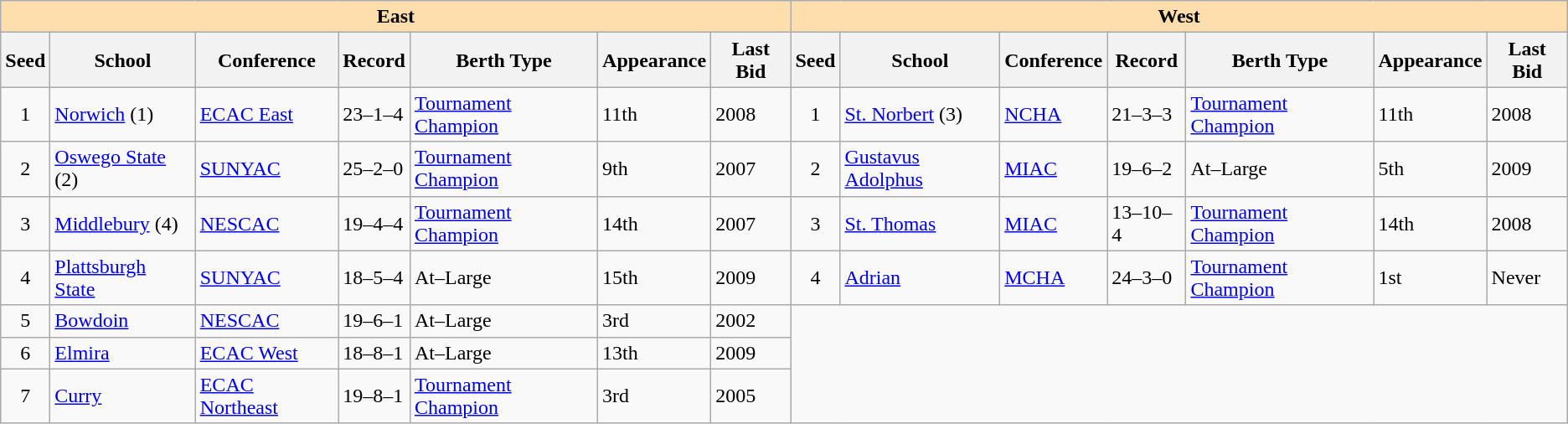<table class="wikitable">
<tr>
<th colspan="7" style="background:#ffdead;">East</th>
<th colspan="7" style="background:#ffdead;">West</th>
</tr>
<tr>
<th>Seed</th>
<th>School</th>
<th>Conference</th>
<th>Record</th>
<th>Berth Type</th>
<th>Appearance</th>
<th>Last Bid</th>
<th>Seed</th>
<th>School</th>
<th>Conference</th>
<th>Record</th>
<th>Berth Type</th>
<th>Appearance</th>
<th>Last Bid</th>
</tr>
<tr>
<td align=center>1</td>
<td><a href='#'>Norwich</a> (1)</td>
<td><a href='#'>ECAC East</a></td>
<td>23–1–4</td>
<td><a href='#'>Tournament Champion</a></td>
<td>11th</td>
<td>2008</td>
<td align=center>1</td>
<td><a href='#'>St. Norbert</a> (3)</td>
<td><a href='#'>NCHA</a></td>
<td>21–3–3</td>
<td><a href='#'>Tournament Champion</a></td>
<td>11th</td>
<td>2008</td>
</tr>
<tr>
<td align=center>2</td>
<td><a href='#'>Oswego State</a> (2)</td>
<td><a href='#'>SUNYAC</a></td>
<td>25–2–0</td>
<td><a href='#'>Tournament Champion</a></td>
<td>9th</td>
<td>2007</td>
<td align=center>2</td>
<td><a href='#'>Gustavus Adolphus</a></td>
<td><a href='#'>MIAC</a></td>
<td>19–6–2</td>
<td>At–Large</td>
<td>5th</td>
<td>2009</td>
</tr>
<tr>
<td align=center>3</td>
<td><a href='#'>Middlebury</a> (4)</td>
<td><a href='#'>NESCAC</a></td>
<td>19–4–4</td>
<td><a href='#'>Tournament Champion</a></td>
<td>14th</td>
<td>2007</td>
<td align=center>3</td>
<td><a href='#'>St. Thomas</a></td>
<td><a href='#'>MIAC</a></td>
<td>13–10–4</td>
<td><a href='#'>Tournament Champion</a></td>
<td>14th</td>
<td>2008</td>
</tr>
<tr>
<td align=center>4</td>
<td><a href='#'>Plattsburgh State</a></td>
<td><a href='#'>SUNYAC</a></td>
<td>18–5–4</td>
<td>At–Large</td>
<td>15th</td>
<td>2009</td>
<td align=center>4</td>
<td><a href='#'>Adrian</a></td>
<td><a href='#'>MCHA</a></td>
<td>24–3–0</td>
<td><a href='#'>Tournament Champion</a></td>
<td>1st</td>
<td>Never</td>
</tr>
<tr>
<td align=center>5</td>
<td><a href='#'>Bowdoin</a></td>
<td><a href='#'>NESCAC</a></td>
<td>19–6–1</td>
<td>At–Large</td>
<td>3rd</td>
<td>2002</td>
</tr>
<tr>
<td align=center>6</td>
<td><a href='#'>Elmira</a></td>
<td><a href='#'>ECAC West</a></td>
<td>18–8–1</td>
<td>At–Large</td>
<td>13th</td>
<td>2009</td>
</tr>
<tr>
<td align=center>7</td>
<td><a href='#'>Curry</a></td>
<td><a href='#'>ECAC Northeast</a></td>
<td>19–8–1</td>
<td><a href='#'>Tournament Champion</a></td>
<td>3rd</td>
<td>2005</td>
</tr>
</table>
